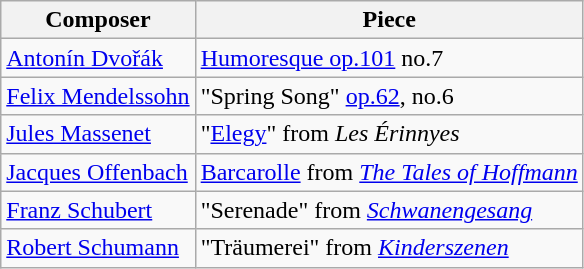<table class="wikitable">
<tr>
<th>Composer</th>
<th>Piece</th>
</tr>
<tr>
<td><a href='#'>Antonín Dvořák</a></td>
<td><a href='#'>Humoresque op.101</a> no.7</td>
</tr>
<tr>
<td><a href='#'>Felix Mendelssohn</a></td>
<td>"Spring Song" <a href='#'>op.62</a>, no.6</td>
</tr>
<tr>
<td><a href='#'>Jules Massenet</a></td>
<td>"<a href='#'>Elegy</a>" from <em>Les Érinnyes</em></td>
</tr>
<tr>
<td><a href='#'>Jacques Offenbach</a></td>
<td><a href='#'>Barcarolle</a> from <em><a href='#'>The Tales of Hoffmann</a></em></td>
</tr>
<tr>
<td><a href='#'>Franz Schubert</a></td>
<td>"Serenade" from <em><a href='#'>Schwanengesang</a></em></td>
</tr>
<tr>
<td><a href='#'>Robert Schumann</a></td>
<td>"Träumerei" from <em><a href='#'>Kinderszenen</a></em></td>
</tr>
</table>
